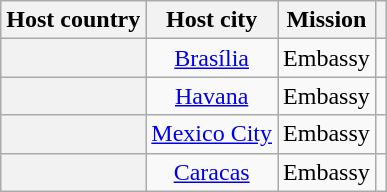<table class="wikitable plainrowheaders" style="text-align:center;">
<tr>
<th scope="col">Host country</th>
<th scope="col">Host city</th>
<th scope="col">Mission</th>
<th></th>
</tr>
<tr>
<th scope="row"></th>
<td><a href='#'>Brasília</a></td>
<td>Embassy</td>
<td></td>
</tr>
<tr>
<th scope="row"></th>
<td><a href='#'>Havana</a></td>
<td>Embassy</td>
<td></td>
</tr>
<tr>
<th scope="row"></th>
<td><a href='#'>Mexico City</a></td>
<td>Embassy</td>
<td></td>
</tr>
<tr>
<th scope="row"></th>
<td><a href='#'>Caracas</a></td>
<td>Embassy</td>
<td></td>
</tr>
</table>
